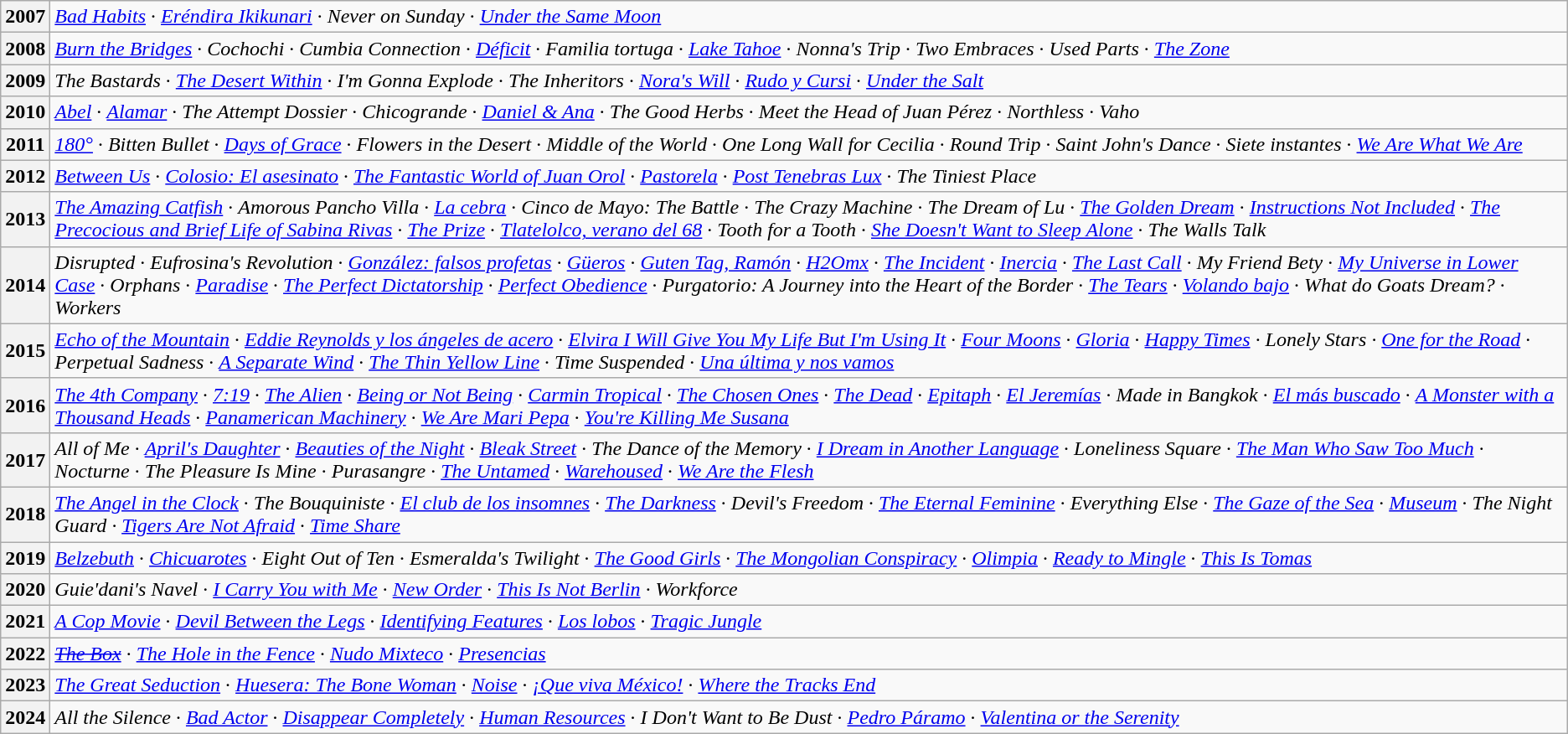<table class="wikitable">
<tr>
<th>2007</th>
<td><em><a href='#'>Bad Habits</a></em> · <em><a href='#'>Eréndira Ikikunari</a></em> · <em>Never on Sunday</em> · <em><a href='#'>Under the Same Moon</a></em></td>
</tr>
<tr>
<th>2008</th>
<td><em><a href='#'>Burn the Bridges</a></em> · <em>Cochochi</em> · <em>Cumbia Connection</em> · <em><a href='#'>Déficit</a></em> · <em>Familia tortuga</em> · <em><a href='#'>Lake Tahoe</a></em> · <em>Nonna's Trip</em> · <em>Two Embraces</em> · <em>Used Parts</em> · <em><a href='#'>The Zone</a></em></td>
</tr>
<tr>
<th>2009</th>
<td><em>The Bastards</em> · <em><a href='#'>The Desert Within</a></em> · <em>I'm Gonna Explode</em> · <em>The Inheritors</em> · <em><a href='#'>Nora's Will</a></em> · <em><a href='#'>Rudo y Cursi</a></em> · <em><a href='#'>Under the Salt</a></em></td>
</tr>
<tr>
<th>2010</th>
<td><em><a href='#'>Abel</a></em> · <em><a href='#'>Alamar</a></em> · <em>The Attempt Dossier</em> · <em>Chicogrande</em> · <em><a href='#'>Daniel & Ana</a></em> · <em>The Good Herbs</em> · <em>Meet the Head of Juan Pérez</em> · <em>Northless</em> · <em>Vaho</em></td>
</tr>
<tr>
<th>2011</th>
<td><em><a href='#'>180°</a></em> · <em>Bitten Bullet</em> · <a href='#'><em>Days of Grace</em></a> · <em>Flowers in the Desert</em> · <em>Middle of the World</em> · <em>One Long Wall for Cecilia</em> · <em>Round Trip</em> · <em>Saint John's Dance</em> · <em>Siete instantes</em> · <em><a href='#'>We Are What We Are</a></em></td>
</tr>
<tr>
<th>2012</th>
<td><em><a href='#'>Between Us</a></em> · <em><a href='#'>Colosio: El asesinato</a></em> · <em><a href='#'>The Fantastic World of Juan Orol</a></em> · <em><a href='#'>Pastorela</a></em> · <em><a href='#'>Post Tenebras Lux</a></em> · <em>The Tiniest Place</em></td>
</tr>
<tr>
<th>2013</th>
<td><em><a href='#'>The Amazing Catfish</a></em> · <em>Amorous Pancho Villa</em> · <em><a href='#'>La cebra</a></em> · <em>Cinco de Mayo: The Battle</em> · <em>The Crazy Machine</em> · <em>The Dream of Lu</em> · <em><a href='#'>The Golden Dream</a></em> · <em><a href='#'>Instructions Not Included</a></em> · <a href='#'><em>The Precocious and Brief Life of Sabina Rivas</em></a> · <em><a href='#'>The Prize</a></em> · <em><a href='#'>Tlatelolco, verano del 68</a></em> · <em>Tooth for a Tooth</em> · <em><a href='#'>She Doesn't Want to Sleep Alone</a></em> · <em>The Walls Talk</em></td>
</tr>
<tr>
<th>2014</th>
<td><em>Disrupted</em> · <em>Eufrosina's Revolution</em> · <em><a href='#'>González: falsos profetas</a></em> · <em><a href='#'>Güeros</a></em> · <a href='#'><em>Guten Tag, Ramón</em></a> · <em><a href='#'>H2Omx</a></em> · <em><a href='#'>The Incident</a></em> · <em><a href='#'>Inercia</a></em> · <em><a href='#'>The Last Call</a></em> · <em>My Friend Bety</em> · <em><a href='#'>My Universe in Lower Case</a></em> · <em>Orphans</em> · <em><a href='#'>Paradise</a></em> · <em><a href='#'>The Perfect Dictatorship</a></em> · <em><a href='#'>Perfect Obedience</a></em> · <em>Purgatorio: A Journey into the Heart of the Border</em> · <a href='#'><em>The Tears</em></a> · <em><a href='#'>Volando bajo</a></em> · <em>What do Goats Dream?</em> · <em>Workers</em></td>
</tr>
<tr>
<th>2015</th>
<td><em><a href='#'>Echo of the Mountain</a></em> · <em><a href='#'>Eddie Reynolds y los ángeles de acero</a></em> · <em><a href='#'>Elvira I Will Give You My Life But I'm Using It</a></em> · <em><a href='#'>Four Moons</a></em> · <a href='#'><em>Gloria</em></a> · <em><a href='#'>Happy Times</a> · Lonely Stars · <a href='#'>One for the Road</a></em> · <em>Perpetual Sadness</em> · <em><a href='#'>A Separate Wind</a></em> · <em><a href='#'>The Thin Yellow Line</a></em> · <em>Time Suspended</em> · <em><a href='#'>Una última y nos vamos</a></em></td>
</tr>
<tr>
<th>2016</th>
<td><em><a href='#'>The 4th Company</a></em> · <em><a href='#'>7:19</a></em> · <a href='#'><em>The Alien</em></a> · <em><a href='#'>Being or Not Being</a></em> · <em><a href='#'>Carmin Tropical</a></em> · <a href='#'><em>The Chosen Ones</em></a> · <em><a href='#'>The Dead</a></em> · <em><a href='#'>Epitaph</a></em> · <em><a href='#'>El Jeremías</a></em> · <em>Made in Bangkok</em> · <em><a href='#'>El más buscado</a></em> · <em><a href='#'>A Monster with a Thousand Heads</a></em> · <em><a href='#'>Panamerican Machinery</a></em> · <em><a href='#'>We Are Mari Pepa</a></em> · <em><a href='#'>You're Killing Me Susana</a></em></td>
</tr>
<tr>
<th>2017</th>
<td><em>All of Me</em> · <em><a href='#'>April's Daughter</a></em> · <em><a href='#'>Beauties of the Night</a></em> · <em><a href='#'>Bleak Street</a></em> · <em>The Dance of the Memory</em> · <em><a href='#'>I Dream in Another Language</a></em> · <em>Loneliness Square</em> · <em><a href='#'>The Man Who Saw Too Much</a></em> · <em>Nocturne</em> · <em>The Pleasure Is Mine</em> · <em>Purasangre</em> · <em><a href='#'>The Untamed</a></em> · <em><a href='#'>Warehoused</a></em> · <em><a href='#'>We Are the Flesh</a></em></td>
</tr>
<tr>
<th>2018</th>
<td><em><a href='#'>The Angel in the Clock</a></em> · <em>The Bouquiniste</em> · <em><a href='#'>El club de los insomnes</a></em> · <em><a href='#'>The Darkness</a></em> · <em>Devil's Freedom</em> · <em><a href='#'>The Eternal Feminine</a></em> · <em>Everything Else</em> · <em><a href='#'>The Gaze of the Sea</a></em> · <a href='#'><em>Museum</em></a> · <em>The Night Guard ·</em> <em><a href='#'>Tigers Are Not Afraid</a></em> · <em><a href='#'>Time Share</a></em></td>
</tr>
<tr>
<th>2019</th>
<td><em><a href='#'>Belzebuth</a></em> · <em><a href='#'>Chicuarotes</a></em> · <em>Eight Out of Ten</em> · <em>Esmeralda's Twilight</em> · <a href='#'><em>The Good Girls</em></a> · <em><a href='#'>The Mongolian Conspiracy</a></em> · <em><a href='#'>Olimpia</a></em> · <em><a href='#'>Ready to Mingle</a></em> · <em><a href='#'>This Is Tomas</a></em></td>
</tr>
<tr>
<th>2020</th>
<td><em>Guie'dani's Navel</em> · <em><a href='#'>I Carry You with Me</a></em> · <em><a href='#'>New Order</a></em> · <em><a href='#'>This Is Not Berlin</a> ·</em> <em>Workforce</em></td>
</tr>
<tr>
<th>2021</th>
<td><em><a href='#'>A Cop Movie</a></em> · <em><a href='#'>Devil Between the Legs</a></em> · <em><a href='#'>Identifying Features</a></em> · <em><a href='#'>Los lobos</a></em> · <em><a href='#'>Tragic Jungle</a></em></td>
</tr>
<tr>
<th>2022</th>
<td><em><a href='#'><s>The Box</s></a></em> · <em><a href='#'>The Hole in the Fence</a></em> · <em><a href='#'>Nudo Mixteco</a></em> · <em><a href='#'>Presencias</a></em></td>
</tr>
<tr>
<th>2023</th>
<td><em><a href='#'>The Great Seduction</a></em> · <em><a href='#'>Huesera: The Bone Woman</a></em> · <em><a href='#'>Noise</a></em> · <em><a href='#'>¡Que viva México!</a></em> · <em><a href='#'>Where the Tracks End</a></em></td>
</tr>
<tr>
<th>2024</th>
<td><em>All the Silence</em> · <em><a href='#'>Bad Actor</a></em> · <em><a href='#'>Disappear Completely</a></em> · <a href='#'><em>Human Resources</em></a> · <em>I Don't Want to Be Dust</em> · <a href='#'><em>Pedro Páramo</em></a> · <em><a href='#'>Valentina or the Serenity</a></em></td>
</tr>
</table>
